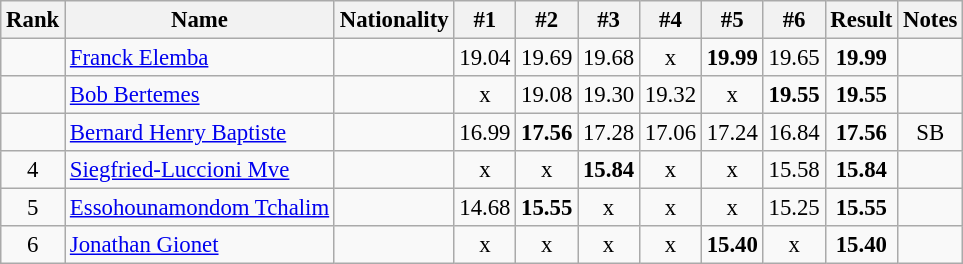<table class="wikitable sortable" style="text-align:center;font-size:95%">
<tr>
<th>Rank</th>
<th>Name</th>
<th>Nationality</th>
<th>#1</th>
<th>#2</th>
<th>#3</th>
<th>#4</th>
<th>#5</th>
<th>#6</th>
<th>Result</th>
<th>Notes</th>
</tr>
<tr>
<td></td>
<td align=left><a href='#'>Franck Elemba</a></td>
<td align=left></td>
<td>19.04</td>
<td>19.69</td>
<td>19.68</td>
<td>x</td>
<td><strong>19.99</strong></td>
<td>19.65</td>
<td><strong>19.99</strong></td>
<td></td>
</tr>
<tr>
<td></td>
<td align=left><a href='#'>Bob Bertemes</a></td>
<td align=left></td>
<td>x</td>
<td>19.08</td>
<td>19.30</td>
<td>19.32</td>
<td>x</td>
<td><strong>19.55</strong></td>
<td><strong>19.55</strong></td>
<td></td>
</tr>
<tr>
<td></td>
<td align=left><a href='#'>Bernard Henry Baptiste</a></td>
<td align=left></td>
<td>16.99</td>
<td><strong>17.56</strong></td>
<td>17.28</td>
<td>17.06</td>
<td>17.24</td>
<td>16.84</td>
<td><strong>17.56</strong></td>
<td>SB</td>
</tr>
<tr>
<td>4</td>
<td align=left><a href='#'>Siegfried-Luccioni Mve</a></td>
<td align=left></td>
<td>x</td>
<td>x</td>
<td><strong>15.84</strong></td>
<td>x</td>
<td>x</td>
<td>15.58</td>
<td><strong>15.84</strong></td>
<td></td>
</tr>
<tr>
<td>5</td>
<td align=left><a href='#'>Essohounamondom Tchalim</a></td>
<td align=left></td>
<td>14.68</td>
<td><strong>15.55</strong></td>
<td>x</td>
<td>x</td>
<td>x</td>
<td>15.25</td>
<td><strong>15.55</strong></td>
<td></td>
</tr>
<tr>
<td>6</td>
<td align=left><a href='#'>Jonathan Gionet</a></td>
<td align=left></td>
<td>x</td>
<td>x</td>
<td>x</td>
<td>x</td>
<td><strong>15.40</strong></td>
<td>x</td>
<td><strong>15.40</strong></td>
<td></td>
</tr>
</table>
